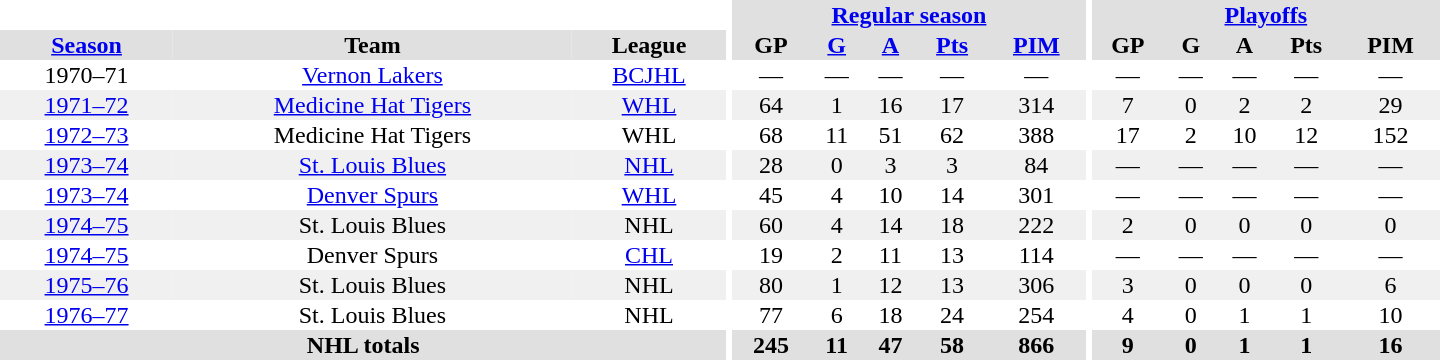<table border="0" cellpadding="1" cellspacing="0" style="text-align:center; width:60em">
<tr bgcolor="#e0e0e0">
<th colspan="3" bgcolor="#ffffff"></th>
<th rowspan="100" bgcolor="#ffffff"></th>
<th colspan="5"><a href='#'>Regular season</a></th>
<th rowspan="100" bgcolor="#ffffff"></th>
<th colspan="5"><a href='#'>Playoffs</a></th>
</tr>
<tr bgcolor="#e0e0e0">
<th><a href='#'>Season</a></th>
<th>Team</th>
<th>League</th>
<th>GP</th>
<th><a href='#'>G</a></th>
<th><a href='#'>A</a></th>
<th><a href='#'>Pts</a></th>
<th><a href='#'>PIM</a></th>
<th>GP</th>
<th>G</th>
<th>A</th>
<th>Pts</th>
<th>PIM</th>
</tr>
<tr>
<td>1970–71</td>
<td><a href='#'>Vernon Lakers</a></td>
<td><a href='#'>BCJHL</a></td>
<td>—</td>
<td>—</td>
<td>—</td>
<td>—</td>
<td>—</td>
<td>—</td>
<td>—</td>
<td>—</td>
<td>—</td>
<td>—</td>
</tr>
<tr bgcolor="#f0f0f0">
<td><a href='#'>1971–72</a></td>
<td><a href='#'>Medicine Hat Tigers</a></td>
<td><a href='#'>WHL</a></td>
<td>64</td>
<td>1</td>
<td>16</td>
<td>17</td>
<td>314</td>
<td>7</td>
<td>0</td>
<td>2</td>
<td>2</td>
<td>29</td>
</tr>
<tr>
<td><a href='#'>1972–73</a></td>
<td>Medicine Hat Tigers</td>
<td>WHL</td>
<td>68</td>
<td>11</td>
<td>51</td>
<td>62</td>
<td>388</td>
<td>17</td>
<td>2</td>
<td>10</td>
<td>12</td>
<td>152</td>
</tr>
<tr bgcolor="#f0f0f0">
<td><a href='#'>1973–74</a></td>
<td><a href='#'>St. Louis Blues</a></td>
<td><a href='#'>NHL</a></td>
<td>28</td>
<td>0</td>
<td>3</td>
<td>3</td>
<td>84</td>
<td>—</td>
<td>—</td>
<td>—</td>
<td>—</td>
<td>—</td>
</tr>
<tr>
<td><a href='#'>1973–74</a></td>
<td><a href='#'>Denver Spurs</a></td>
<td><a href='#'>WHL</a></td>
<td>45</td>
<td>4</td>
<td>10</td>
<td>14</td>
<td>301</td>
<td>—</td>
<td>—</td>
<td>—</td>
<td>—</td>
<td>—</td>
</tr>
<tr bgcolor="#f0f0f0">
<td><a href='#'>1974–75</a></td>
<td>St. Louis Blues</td>
<td>NHL</td>
<td>60</td>
<td>4</td>
<td>14</td>
<td>18</td>
<td>222</td>
<td>2</td>
<td>0</td>
<td>0</td>
<td>0</td>
<td>0</td>
</tr>
<tr>
<td><a href='#'>1974–75</a></td>
<td>Denver Spurs</td>
<td><a href='#'>CHL</a></td>
<td>19</td>
<td>2</td>
<td>11</td>
<td>13</td>
<td>114</td>
<td>—</td>
<td>—</td>
<td>—</td>
<td>—</td>
<td>—</td>
</tr>
<tr bgcolor="#f0f0f0">
<td><a href='#'>1975–76</a></td>
<td>St. Louis Blues</td>
<td>NHL</td>
<td>80</td>
<td>1</td>
<td>12</td>
<td>13</td>
<td>306</td>
<td>3</td>
<td>0</td>
<td>0</td>
<td>0</td>
<td>6</td>
</tr>
<tr>
<td><a href='#'>1976–77</a></td>
<td>St. Louis Blues</td>
<td>NHL</td>
<td>77</td>
<td>6</td>
<td>18</td>
<td>24</td>
<td>254</td>
<td>4</td>
<td>0</td>
<td>1</td>
<td>1</td>
<td>10</td>
</tr>
<tr bgcolor="#e0e0e0">
<th colspan="3">NHL totals</th>
<th>245</th>
<th>11</th>
<th>47</th>
<th>58</th>
<th>866</th>
<th>9</th>
<th>0</th>
<th>1</th>
<th>1</th>
<th>16</th>
</tr>
</table>
